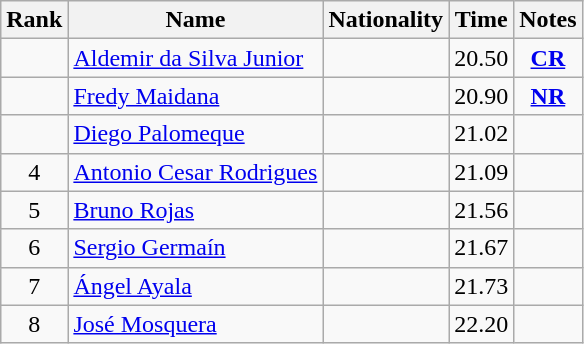<table class="wikitable sortable" style="text-align:center">
<tr>
<th>Rank</th>
<th>Name</th>
<th>Nationality</th>
<th>Time</th>
<th>Notes</th>
</tr>
<tr>
<td align=center></td>
<td align=left><a href='#'>Aldemir da Silva Junior</a></td>
<td align=left></td>
<td>20.50</td>
<td><strong><a href='#'>CR</a></strong></td>
</tr>
<tr>
<td align=center></td>
<td align=left><a href='#'>Fredy Maidana</a></td>
<td align=left></td>
<td>20.90</td>
<td><strong><a href='#'>NR</a></strong></td>
</tr>
<tr>
<td align=center></td>
<td align=left><a href='#'>Diego Palomeque</a></td>
<td align=left></td>
<td>21.02</td>
<td></td>
</tr>
<tr>
<td align=center>4</td>
<td align=left><a href='#'>Antonio Cesar Rodrigues</a></td>
<td align=left></td>
<td>21.09</td>
<td></td>
</tr>
<tr>
<td align=center>5</td>
<td align=left><a href='#'>Bruno Rojas</a></td>
<td align=left></td>
<td>21.56</td>
<td></td>
</tr>
<tr>
<td align=center>6</td>
<td align=left><a href='#'>Sergio Germaín</a></td>
<td align=left></td>
<td>21.67</td>
<td></td>
</tr>
<tr>
<td align=center>7</td>
<td align=left><a href='#'>Ángel Ayala</a></td>
<td align=left></td>
<td>21.73</td>
<td></td>
</tr>
<tr>
<td align=center>8</td>
<td align=left><a href='#'>José Mosquera</a></td>
<td align=left></td>
<td>22.20</td>
<td></td>
</tr>
</table>
